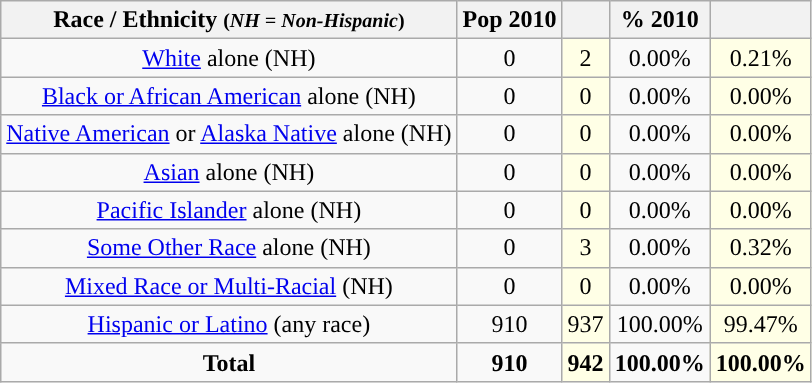<table class="wikitable" style="text-align:center;">
<tr>
<th>Race / Ethnicity <small>(<em>NH = Non-Hispanic</em>)</small></th>
<th>Pop 2010</th>
<th></th>
<th>% 2010</th>
<th></th>
</tr>
<tr>
<td><a href='#'>White</a> alone (NH)</td>
<td>0</td>
<td style='background: #ffffe6;'>2</td>
<td>0.00%</td>
<td style='background: #ffffe6;'>0.21%</td>
</tr>
<tr>
<td><a href='#'>Black or African American</a> alone (NH)</td>
<td>0</td>
<td style='background: #ffffe6;'>0</td>
<td>0.00%</td>
<td style='background: #ffffe6;'>0.00%</td>
</tr>
<tr>
<td><a href='#'>Native American</a> or <a href='#'>Alaska Native</a> alone (NH)</td>
<td>0</td>
<td style='background: #ffffe6;'>0</td>
<td>0.00%</td>
<td style='background: #ffffe6;'>0.00%</td>
</tr>
<tr>
<td><a href='#'>Asian</a> alone (NH)</td>
<td>0</td>
<td style='background: #ffffe6;'>0</td>
<td>0.00%</td>
<td style='background: #ffffe6;'>0.00%</td>
</tr>
<tr>
<td><a href='#'>Pacific Islander</a> alone (NH)</td>
<td>0</td>
<td style='background: #ffffe6;'>0</td>
<td>0.00%</td>
<td style='background: #ffffe6;'>0.00%</td>
</tr>
<tr>
<td><a href='#'>Some Other Race</a> alone (NH)</td>
<td>0</td>
<td style='background: #ffffe6;'>3</td>
<td>0.00%</td>
<td style='background: #ffffe6;'>0.32%</td>
</tr>
<tr>
<td><a href='#'>Mixed Race or Multi-Racial</a> (NH)</td>
<td>0</td>
<td style='background: #ffffe6;'>0</td>
<td>0.00%</td>
<td style='background: #ffffe6;'>0.00%</td>
</tr>
<tr>
<td><a href='#'>Hispanic or Latino</a> (any race)</td>
<td>910</td>
<td style='background: #ffffe6;'>937</td>
<td>100.00%</td>
<td style='background: #ffffe6;'>99.47%</td>
</tr>
<tr>
<td><strong>Total</strong></td>
<td><strong>910</strong></td>
<td style='background: #ffffe6;'><strong>942</strong></td>
<td><strong>100.00%</strong></td>
<td style='background: #ffffe6;'><strong>100.00%</strong></td>
</tr>
</table>
